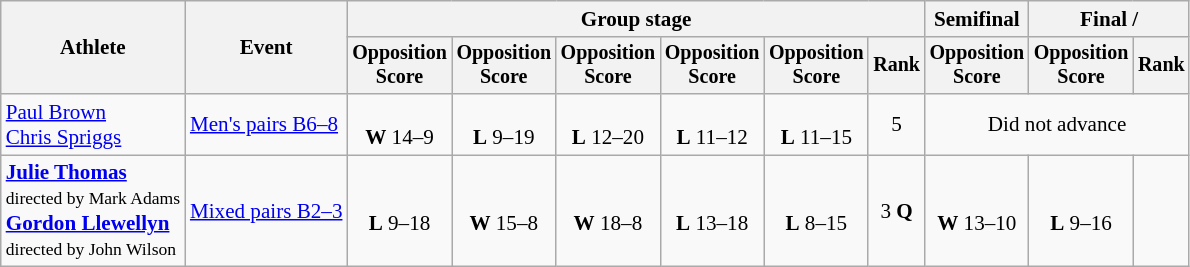<table class="wikitable" style="font-size:88%; text-align:center">
<tr>
<th rowspan=2>Athlete</th>
<th rowspan=2>Event</th>
<th colspan=6>Group stage</th>
<th>Semifinal</th>
<th colspan=2>Final / </th>
</tr>
<tr style="font-size:95%">
<th>Opposition<br>Score</th>
<th>Opposition<br>Score</th>
<th>Opposition<br>Score</th>
<th>Opposition<br>Score</th>
<th>Opposition<br>Score</th>
<th>Rank</th>
<th>Opposition<br>Score</th>
<th>Opposition<br>Score</th>
<th>Rank</th>
</tr>
<tr>
<td align=left><a href='#'>Paul Brown</a><br><a href='#'>Chris Spriggs</a></td>
<td align=left><a href='#'>Men's pairs B6–8</a></td>
<td><br><strong>W</strong> 14–9</td>
<td><br><strong>L</strong> 9–19</td>
<td><br><strong>L</strong> 12–20</td>
<td><br><strong>L</strong> 11–12</td>
<td><br><strong>L</strong> 11–15</td>
<td>5</td>
<td colspan=3>Did not advance</td>
</tr>
<tr>
<td align=left><strong><a href='#'>Julie Thomas</a></strong><br><small>directed by Mark Adams</small><br><strong><a href='#'>Gordon Llewellyn</a></strong><br><small>directed by John Wilson</small></td>
<td align=left><a href='#'>Mixed pairs B2–3</a></td>
<td><br><strong>L</strong> 9–18</td>
<td><br><strong>W</strong> 15–8</td>
<td><br><strong>W</strong> 18–8</td>
<td><br><strong>L</strong> 13–18</td>
<td><br><strong>L</strong> 8–15</td>
<td>3 <strong>Q</strong></td>
<td><br><strong>W</strong> 13–10</td>
<td><br><strong>L</strong> 9–16</td>
<td></td>
</tr>
</table>
